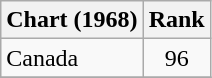<table class="wikitable">
<tr>
<th scope="col">Chart (1968)</th>
<th scope="col">Rank</th>
</tr>
<tr>
<td>Canada</td>
<td style="text-align:center;">96</td>
</tr>
<tr>
</tr>
</table>
